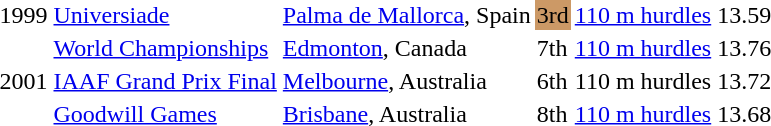<table>
<tr>
<td>1999</td>
<td><a href='#'>Universiade</a></td>
<td><a href='#'>Palma de Mallorca</a>, Spain</td>
<td bgcolor=cc9966>3rd</td>
<td><a href='#'>110 m hurdles</a></td>
<td>13.59</td>
</tr>
<tr>
<td rowspan=3>2001</td>
<td><a href='#'>World Championships</a></td>
<td><a href='#'>Edmonton</a>, Canada</td>
<td>7th</td>
<td><a href='#'>110 m hurdles</a></td>
<td>13.76</td>
</tr>
<tr>
<td><a href='#'>IAAF Grand Prix Final</a></td>
<td><a href='#'>Melbourne</a>, Australia</td>
<td>6th</td>
<td>110 m hurdles</td>
<td>13.72</td>
</tr>
<tr>
<td><a href='#'>Goodwill Games</a></td>
<td><a href='#'>Brisbane</a>, Australia</td>
<td>8th</td>
<td><a href='#'>110 m hurdles</a></td>
<td>13.68</td>
</tr>
</table>
